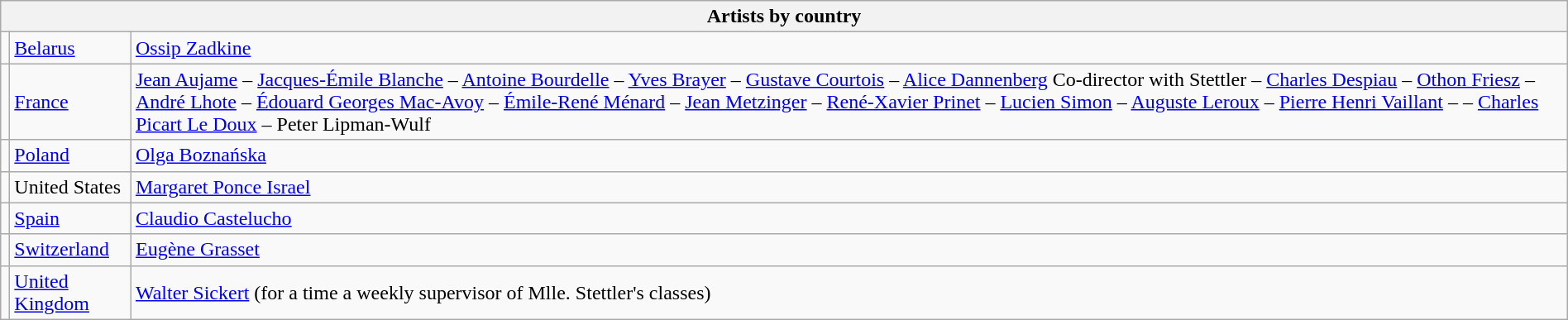<table class="wikitable" style="margin:1em auto;">
<tr>
<th colspan="3">Artists by country</th>
</tr>
<tr>
<td></td>
<td><a href='#'>Belarus</a></td>
<td><a href='#'>Ossip Zadkine</a></td>
</tr>
<tr>
<td></td>
<td><a href='#'>France</a></td>
<td><a href='#'>Jean Aujame</a> – <a href='#'>Jacques-Émile Blanche</a> – <a href='#'>Antoine Bourdelle</a> – <a href='#'>Yves Brayer</a> – <a href='#'>Gustave Courtois</a> – <a href='#'>Alice Dannenberg</a> Co-director with Stettler – <a href='#'>Charles Despiau</a> – <a href='#'>Othon Friesz</a> – <a href='#'>André Lhote</a> – <a href='#'>Édouard Georges Mac-Avoy</a> – <a href='#'>Émile-René Ménard</a> – <a href='#'>Jean Metzinger</a> – <a href='#'>René-Xavier Prinet</a> – <a href='#'>Lucien Simon</a> – <a href='#'>Auguste Leroux</a> – <a href='#'>Pierre Henri Vaillant</a> –  – <a href='#'>Charles Picart Le Doux</a> – Peter Lipman-Wulf</td>
</tr>
<tr>
<td></td>
<td><a href='#'>Poland</a></td>
<td><a href='#'>Olga Boznańska</a></td>
</tr>
<tr>
<td></td>
<td>United States</td>
<td><a href='#'>Margaret Ponce Israel</a></td>
</tr>
<tr>
<td></td>
<td><a href='#'>Spain</a></td>
<td><a href='#'>Claudio Castelucho</a></td>
</tr>
<tr>
<td></td>
<td><a href='#'>Switzerland</a></td>
<td><a href='#'>Eugène Grasset</a></td>
</tr>
<tr>
<td></td>
<td><a href='#'>United Kingdom</a></td>
<td><a href='#'>Walter Sickert</a> (for a time a weekly supervisor of Mlle. Stettler's classes)</td>
</tr>
</table>
